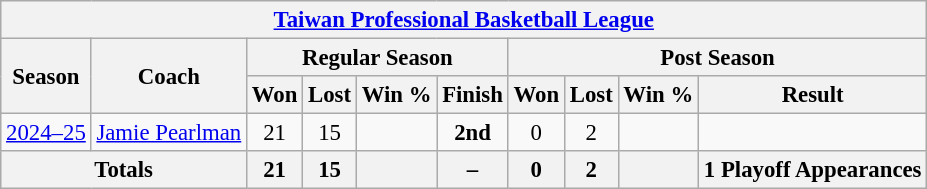<table class="wikitable" style="font-size: 95%; text-align:center;">
<tr>
<th colspan="10"><a href='#'>Taiwan Professional Basketball League</a></th>
</tr>
<tr>
<th rowspan="2">Season</th>
<th rowspan="2">Coach</th>
<th colspan="4">Regular Season</th>
<th colspan="4">Post Season</th>
</tr>
<tr>
<th>Won</th>
<th>Lost</th>
<th>Win %</th>
<th>Finish</th>
<th>Won</th>
<th>Lost</th>
<th>Win %</th>
<th>Result</th>
</tr>
<tr>
<td><a href='#'>2024–25</a></td>
<td><a href='#'>Jamie Pearlman</a></td>
<td>21</td>
<td>15</td>
<td></td>
<td><strong>2nd</strong></td>
<td>0</td>
<td>2</td>
<td></td>
<td></td>
</tr>
<tr>
<th colspan="2">Totals</th>
<th>21</th>
<th>15</th>
<th></th>
<th>–</th>
<th>0</th>
<th>2</th>
<th></th>
<th>1 Playoff Appearances</th>
</tr>
</table>
